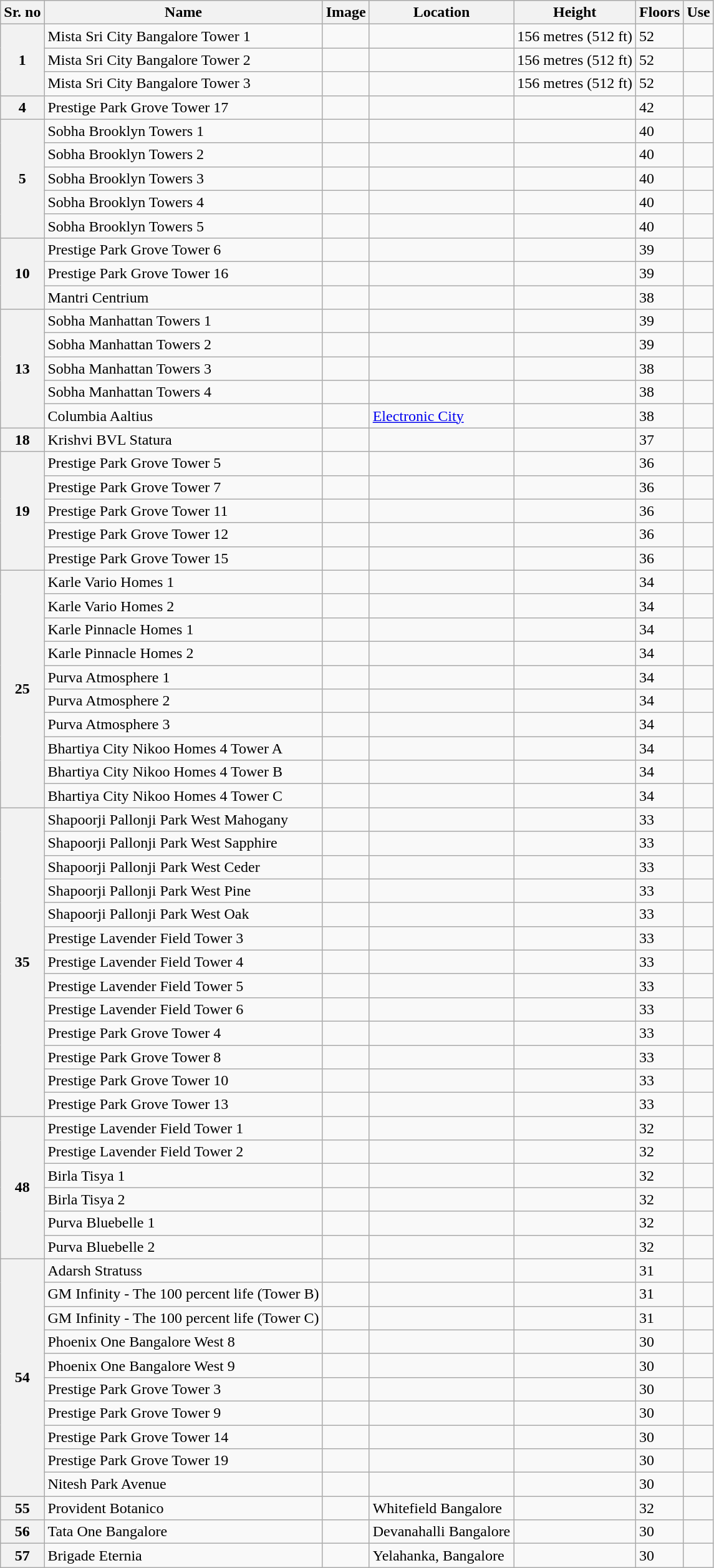<table class="wikitable sortable">
<tr style="background:#ececec;">
<th>Sr. no</th>
<th>Name</th>
<th>Image</th>
<th>Location</th>
<th>Height</th>
<th>Floors</th>
<th>Use</th>
</tr>
<tr>
<th rowspan="3">1</th>
<td>Mista Sri City Bangalore Tower 1</td>
<td></td>
<td></td>
<td>156 metres (512 ft)</td>
<td>52</td>
<td></td>
</tr>
<tr>
<td>Mista Sri City Bangalore Tower 2</td>
<td></td>
<td></td>
<td>156 metres (512 ft)</td>
<td>52</td>
<td></td>
</tr>
<tr>
<td>Mista Sri City Bangalore Tower 3</td>
<td></td>
<td></td>
<td>156 metres (512 ft)</td>
<td>52</td>
<td></td>
</tr>
<tr>
<th>4</th>
<td>Prestige Park Grove Tower 17</td>
<td></td>
<td></td>
<td></td>
<td>42</td>
<td></td>
</tr>
<tr>
<th rowspan="5">5</th>
<td>Sobha Brooklyn Towers 1</td>
<td></td>
<td></td>
<td></td>
<td>40</td>
<td></td>
</tr>
<tr>
<td>Sobha Brooklyn Towers 2</td>
<td></td>
<td></td>
<td></td>
<td>40</td>
<td></td>
</tr>
<tr>
<td>Sobha Brooklyn Towers 3</td>
<td></td>
<td></td>
<td></td>
<td>40</td>
<td></td>
</tr>
<tr>
<td>Sobha Brooklyn Towers 4</td>
<td></td>
<td></td>
<td></td>
<td>40</td>
<td></td>
</tr>
<tr>
<td>Sobha Brooklyn Towers 5</td>
<td></td>
<td></td>
<td></td>
<td>40</td>
<td></td>
</tr>
<tr>
<th rowspan="3">10</th>
<td>Prestige Park Grove Tower 6</td>
<td></td>
<td></td>
<td></td>
<td>39</td>
<td></td>
</tr>
<tr>
<td>Prestige Park Grove Tower 16</td>
<td></td>
<td></td>
<td></td>
<td>39</td>
<td></td>
</tr>
<tr>
<td>Mantri Centrium</td>
<td></td>
<td></td>
<td></td>
<td>38</td>
<td></td>
</tr>
<tr>
<th rowspan="5">13</th>
<td>Sobha Manhattan Towers 1</td>
<td></td>
<td></td>
<td></td>
<td>39</td>
<td></td>
</tr>
<tr>
<td>Sobha Manhattan Towers 2</td>
<td></td>
<td></td>
<td></td>
<td>39</td>
<td></td>
</tr>
<tr>
<td>Sobha Manhattan Towers 3</td>
<td></td>
<td></td>
<td></td>
<td>38</td>
<td></td>
</tr>
<tr>
<td>Sobha Manhattan Towers 4</td>
<td></td>
<td></td>
<td></td>
<td>38</td>
<td></td>
</tr>
<tr>
<td>Columbia Aaltius</td>
<td></td>
<td><a href='#'>Electronic City</a></td>
<td></td>
<td>38</td>
<td></td>
</tr>
<tr>
<th>18</th>
<td>Krishvi BVL Statura</td>
<td></td>
<td></td>
<td></td>
<td>37</td>
<td></td>
</tr>
<tr>
<th rowspan="5">19</th>
<td>Prestige Park Grove Tower 5</td>
<td></td>
<td></td>
<td></td>
<td>36</td>
<td></td>
</tr>
<tr>
<td>Prestige Park Grove Tower 7</td>
<td></td>
<td></td>
<td></td>
<td>36</td>
<td></td>
</tr>
<tr>
<td>Prestige Park Grove Tower 11</td>
<td></td>
<td></td>
<td></td>
<td>36</td>
<td></td>
</tr>
<tr>
<td>Prestige Park Grove Tower 12</td>
<td></td>
<td></td>
<td></td>
<td>36</td>
<td></td>
</tr>
<tr>
<td>Prestige Park Grove Tower 15</td>
<td></td>
<td></td>
<td></td>
<td>36</td>
<td></td>
</tr>
<tr>
<th rowspan="10">25</th>
<td>Karle Vario Homes 1</td>
<td></td>
<td></td>
<td></td>
<td>34</td>
<td></td>
</tr>
<tr>
<td>Karle Vario Homes 2</td>
<td></td>
<td></td>
<td></td>
<td>34</td>
<td></td>
</tr>
<tr>
<td>Karle Pinnacle Homes 1</td>
<td></td>
<td></td>
<td></td>
<td>34</td>
<td></td>
</tr>
<tr>
<td>Karle Pinnacle Homes 2</td>
<td></td>
<td></td>
<td></td>
<td>34</td>
<td></td>
</tr>
<tr>
<td>Purva Atmosphere 1</td>
<td></td>
<td></td>
<td></td>
<td>34</td>
<td></td>
</tr>
<tr>
<td>Purva Atmosphere 2</td>
<td></td>
<td></td>
<td></td>
<td>34</td>
<td></td>
</tr>
<tr>
<td>Purva Atmosphere 3</td>
<td></td>
<td></td>
<td></td>
<td>34</td>
<td></td>
</tr>
<tr>
<td>Bhartiya City Nikoo Homes 4 Tower A</td>
<td></td>
<td></td>
<td></td>
<td>34</td>
<td></td>
</tr>
<tr>
<td>Bhartiya City Nikoo Homes 4 Tower B</td>
<td></td>
<td></td>
<td></td>
<td>34</td>
<td></td>
</tr>
<tr>
<td>Bhartiya City Nikoo Homes 4 Tower C</td>
<td></td>
<td></td>
<td></td>
<td>34</td>
<td></td>
</tr>
<tr>
<th rowspan="13">35</th>
<td>Shapoorji Pallonji Park West Mahogany</td>
<td></td>
<td></td>
<td></td>
<td>33</td>
<td></td>
</tr>
<tr>
<td>Shapoorji Pallonji Park West Sapphire</td>
<td></td>
<td></td>
<td></td>
<td>33</td>
<td></td>
</tr>
<tr>
<td>Shapoorji Pallonji Park West Ceder</td>
<td></td>
<td></td>
<td></td>
<td>33</td>
<td></td>
</tr>
<tr>
<td>Shapoorji Pallonji Park West Pine</td>
<td></td>
<td></td>
<td></td>
<td>33</td>
<td></td>
</tr>
<tr>
<td>Shapoorji Pallonji Park West Oak</td>
<td></td>
<td></td>
<td></td>
<td>33</td>
<td></td>
</tr>
<tr>
<td>Prestige Lavender Field Tower 3</td>
<td></td>
<td></td>
<td></td>
<td>33</td>
<td></td>
</tr>
<tr>
<td>Prestige Lavender Field Tower 4</td>
<td></td>
<td></td>
<td></td>
<td>33</td>
<td></td>
</tr>
<tr>
<td>Prestige Lavender Field Tower 5</td>
<td></td>
<td></td>
<td></td>
<td>33</td>
<td></td>
</tr>
<tr>
<td>Prestige Lavender Field Tower 6</td>
<td></td>
<td></td>
<td></td>
<td>33</td>
<td></td>
</tr>
<tr>
<td>Prestige Park Grove Tower 4</td>
<td></td>
<td></td>
<td></td>
<td>33</td>
<td></td>
</tr>
<tr>
<td>Prestige Park Grove Tower 8</td>
<td></td>
<td></td>
<td></td>
<td>33</td>
<td></td>
</tr>
<tr>
<td>Prestige Park Grove Tower 10</td>
<td></td>
<td></td>
<td></td>
<td>33</td>
<td></td>
</tr>
<tr>
<td>Prestige Park Grove Tower 13</td>
<td></td>
<td></td>
<td></td>
<td>33</td>
<td></td>
</tr>
<tr>
<th rowspan="6">48</th>
<td>Prestige Lavender Field Tower 1</td>
<td></td>
<td></td>
<td></td>
<td>32</td>
<td></td>
</tr>
<tr>
<td>Prestige Lavender Field Tower 2</td>
<td></td>
<td></td>
<td></td>
<td>32</td>
<td></td>
</tr>
<tr>
<td>Birla Tisya 1</td>
<td></td>
<td></td>
<td></td>
<td>32</td>
<td></td>
</tr>
<tr>
<td>Birla Tisya 2</td>
<td></td>
<td></td>
<td></td>
<td>32</td>
<td></td>
</tr>
<tr>
<td>Purva Bluebelle 1</td>
<td></td>
<td></td>
<td></td>
<td>32</td>
<td></td>
</tr>
<tr>
<td>Purva Bluebelle 2</td>
<td></td>
<td></td>
<td></td>
<td>32</td>
<td></td>
</tr>
<tr>
<th rowspan="10">54</th>
<td>Adarsh Stratuss</td>
<td></td>
<td></td>
<td></td>
<td>31</td>
<td></td>
</tr>
<tr>
<td>GM Infinity - The 100 percent life (Tower B)</td>
<td></td>
<td></td>
<td></td>
<td>31</td>
<td></td>
</tr>
<tr>
<td>GM Infinity - The 100 percent life (Tower C)</td>
<td></td>
<td></td>
<td></td>
<td>31</td>
<td></td>
</tr>
<tr>
<td>Phoenix One Bangalore West 8</td>
<td></td>
<td></td>
<td></td>
<td>30</td>
<td></td>
</tr>
<tr>
<td>Phoenix One Bangalore West 9</td>
<td></td>
<td></td>
<td></td>
<td>30</td>
<td></td>
</tr>
<tr>
<td>Prestige Park Grove Tower 3</td>
<td></td>
<td></td>
<td></td>
<td>30</td>
<td></td>
</tr>
<tr>
<td>Prestige Park Grove Tower 9</td>
<td></td>
<td></td>
<td></td>
<td>30</td>
<td></td>
</tr>
<tr>
<td>Prestige Park Grove Tower 14</td>
<td></td>
<td></td>
<td></td>
<td>30</td>
<td></td>
</tr>
<tr>
<td>Prestige Park Grove Tower 19</td>
<td></td>
<td></td>
<td></td>
<td>30</td>
<td></td>
</tr>
<tr>
<td>Nitesh Park Avenue</td>
<td></td>
<td></td>
<td></td>
<td>30</td>
<td></td>
</tr>
<tr>
<th>55</th>
<td>Provident Botanico</td>
<td></td>
<td>Whitefield Bangalore</td>
<td></td>
<td>32</td>
<td></td>
</tr>
<tr>
<th>56</th>
<td>Tata One Bangalore</td>
<td></td>
<td>Devanahalli Bangalore</td>
<td></td>
<td>30</td>
<td></td>
</tr>
<tr>
<th>57</th>
<td>Brigade Eternia</td>
<td></td>
<td>Yelahanka, Bangalore</td>
<td></td>
<td>30</td>
<td></td>
</tr>
</table>
